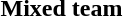<table>
<tr>
<th rowspan=2 style="text-align:left;">Mixed team</th>
<td rowspan=2></td>
<td rowspan=2></td>
<td></td>
</tr>
<tr>
<td></td>
</tr>
</table>
